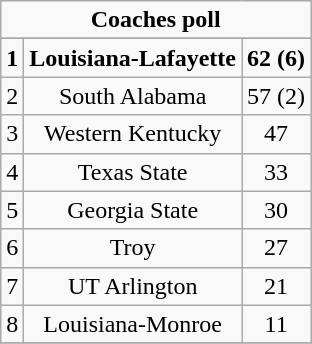<table class="wikitable">
<tr style="text-align:center;">
<td colspan="3"><strong>Coaches poll</strong></td>
</tr>
<tr style="text-align:center;">
</tr>
<tr style="text-align:center;">
<td><strong>1</strong></td>
<td><strong>Louisiana-Lafayette</strong></td>
<td><strong>62 (6)</strong></td>
</tr>
<tr style="text-align:center;">
<td>2</td>
<td>South Alabama</td>
<td>57 (2)</td>
</tr>
<tr style="text-align:center;">
<td>3</td>
<td>Western Kentucky</td>
<td>47</td>
</tr>
<tr style="text-align:center;">
<td>4</td>
<td>Texas State</td>
<td>33</td>
</tr>
<tr style="text-align:center;">
<td>5</td>
<td>Georgia State</td>
<td>30</td>
</tr>
<tr style="text-align:center;">
<td>6</td>
<td>Troy</td>
<td>27</td>
</tr>
<tr style="text-align:center;">
<td>7</td>
<td>UT Arlington</td>
<td>21</td>
</tr>
<tr style="text-align:center;">
<td>8</td>
<td>Louisiana-Monroe</td>
<td>11</td>
</tr>
<tr style="text-align:center;">
</tr>
</table>
